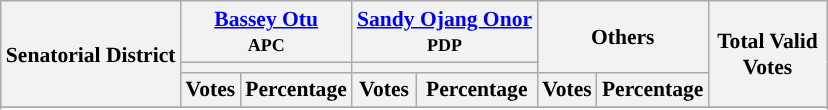<table class="wikitable sortable" style=" font-size: 90%">
<tr>
<th rowspan="3">Senatorial District</th>
<th colspan="2"><a href='#'>Bassey Otu</a><br><small>APC</small></th>
<th colspan="2"><a href='#'>Sandy Ojang Onor</a><br><small>PDP</small></th>
<th colspan="2" rowspan="2">Others</th>
<th rowspan="3" style="max-width:5em;">Total Valid Votes</th>
</tr>
<tr>
<th colspan=2 style="background-color:"></th>
<th colspan=2 style="background-color:"></th>
</tr>
<tr>
<th>Votes</th>
<th>Percentage</th>
<th>Votes</th>
<th>Percentage</th>
<th>Votes</th>
<th>Percentage</th>
</tr>
<tr>
</tr>
<tr>
</tr>
<tr style="background-color:#">
</tr>
<tr>
</tr>
<tr style="background-color:#">
</tr>
<tr>
</tr>
<tr style="background-color:#">
</tr>
<tr>
</tr>
<tr>
</tr>
</table>
